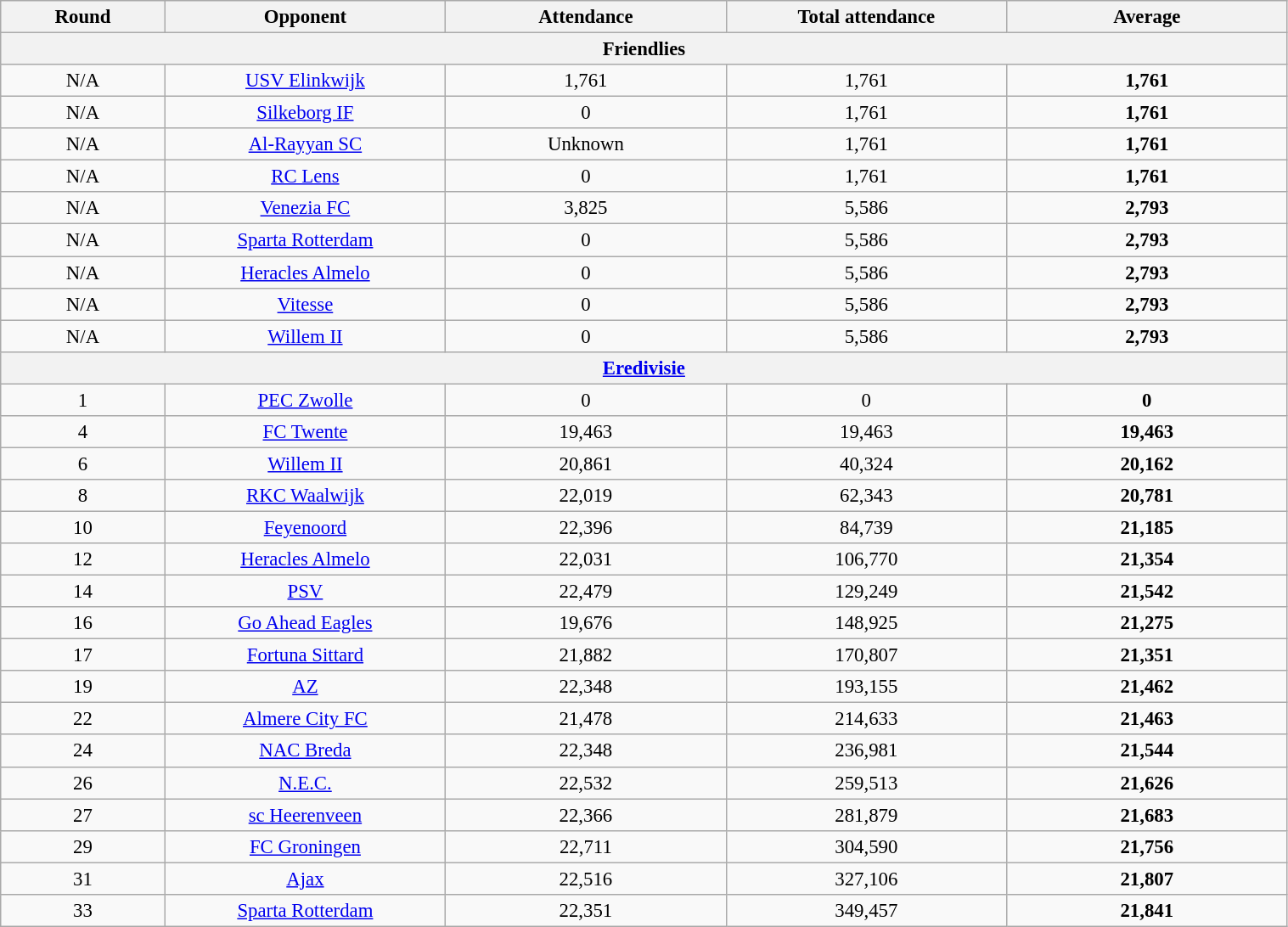<table class="wikitable" style="text-align: center; font-size: 95%; width: 80%;">
<tr>
<th style="width: 10px;">Round</th>
<th style="width: 80px;">Opponent</th>
<th style="width: 80px;">Attendance</th>
<th style="width: 80px;">Total attendance</th>
<th style="width: 80px;">Average</th>
</tr>
<tr>
<th colspan="5" align="center">Friendlies</th>
</tr>
<tr>
<td align="center">N/A</td>
<td align="center"><strong></strong> <a href='#'>USV Elinkwijk</a></td>
<td align="center">1,761</td>
<td align="center">1,761</td>
<td align="center"><strong>1,761</strong></td>
</tr>
<tr>
<td align="center">N/A</td>
<td align="center"><strong></strong> <a href='#'>Silkeborg IF</a></td>
<td align="center">0</td>
<td align="center">1,761</td>
<td align="center"><strong>1,761</strong></td>
</tr>
<tr>
<td align="center">N/A</td>
<td align="center"><strong></strong> <a href='#'>Al-Rayyan SC</a></td>
<td align="center">Unknown</td>
<td align="center">1,761</td>
<td align="center"><strong>1,761</strong></td>
</tr>
<tr>
<td align="center">N/A</td>
<td align="center"><strong></strong> <a href='#'>RC Lens</a></td>
<td align="center">0</td>
<td align="center">1,761</td>
<td align="center"><strong>1,761</strong></td>
</tr>
<tr>
<td align="center">N/A</td>
<td align="center"><strong></strong> <a href='#'>Venezia FC</a></td>
<td align="center">3,825</td>
<td align="center">5,586</td>
<td align="center"><strong>2,793</strong></td>
</tr>
<tr>
<td align="center">N/A</td>
<td align="center"><strong></strong> <a href='#'>Sparta Rotterdam</a></td>
<td align="center">0</td>
<td align="center">5,586</td>
<td align="center"><strong>2,793</strong></td>
</tr>
<tr>
<td align="center">N/A</td>
<td align="center"><strong></strong> <a href='#'>Heracles Almelo</a></td>
<td align="center">0</td>
<td align="center">5,586</td>
<td align="center"><strong>2,793</strong></td>
</tr>
<tr>
<td align="center">N/A</td>
<td align="center"><strong></strong> <a href='#'>Vitesse</a></td>
<td align="center">0</td>
<td align="center">5,586</td>
<td align="center"><strong>2,793</strong></td>
</tr>
<tr>
<td align="center">N/A</td>
<td align="center"><strong></strong> <a href='#'>Willem II</a></td>
<td align="center">0</td>
<td align="center">5,586</td>
<td align="center"><strong>2,793</strong></td>
</tr>
<tr>
<th colspan="5" align="center"><a href='#'>Eredivisie</a></th>
</tr>
<tr>
<td align="center">1</td>
<td align="center"><a href='#'>PEC Zwolle</a></td>
<td align="center">0</td>
<td align="center">0</td>
<td align="center"><strong>0</strong></td>
</tr>
<tr>
<td align="center">4</td>
<td align="center"><a href='#'>FC Twente</a></td>
<td align="center">19,463</td>
<td align="center">19,463</td>
<td align="center"><strong>19,463</strong></td>
</tr>
<tr>
<td align="center">6</td>
<td align="center"><a href='#'>Willem II</a></td>
<td align="center">20,861</td>
<td align="center">40,324</td>
<td align="center"><strong>20,162</strong></td>
</tr>
<tr>
<td align="center">8</td>
<td align="center"><a href='#'>RKC Waalwijk</a></td>
<td align="center">22,019</td>
<td align="center">62,343</td>
<td align="center"><strong>20,781</strong></td>
</tr>
<tr>
<td align="center">10</td>
<td align="center"><a href='#'>Feyenoord</a></td>
<td align="center">22,396</td>
<td align="center">84,739</td>
<td align="center"><strong>21,185</strong></td>
</tr>
<tr>
<td align="center">12</td>
<td align="center"><a href='#'>Heracles Almelo</a></td>
<td align="center">22,031</td>
<td align="center">106,770</td>
<td align="center"><strong>21,354</strong></td>
</tr>
<tr>
<td align="center">14</td>
<td align="center"><a href='#'>PSV</a></td>
<td align="center">22,479</td>
<td align="center">129,249</td>
<td align="center"><strong>21,542</strong></td>
</tr>
<tr>
<td align="center">16</td>
<td align="center"><a href='#'>Go Ahead Eagles</a></td>
<td align="center">19,676</td>
<td align="center">148,925</td>
<td align="center"><strong>21,275</strong></td>
</tr>
<tr>
<td align="center">17</td>
<td align="center"><a href='#'>Fortuna Sittard</a></td>
<td align="center">21,882</td>
<td align="center">170,807</td>
<td align="center"><strong>21,351</strong></td>
</tr>
<tr>
<td align="center">19</td>
<td align="center"><a href='#'>AZ</a></td>
<td align="center">22,348</td>
<td align="center">193,155</td>
<td align="center"><strong>21,462</strong></td>
</tr>
<tr>
<td align="center">22</td>
<td align="center"><a href='#'>Almere City FC</a></td>
<td align="center">21,478</td>
<td align="center">214,633</td>
<td align="center"><strong>21,463</strong></td>
</tr>
<tr>
<td align="center">24</td>
<td align="center"><a href='#'>NAC Breda</a></td>
<td align="center">22,348</td>
<td align="center">236,981</td>
<td align="center"><strong>21,544</strong></td>
</tr>
<tr>
<td align="center">26</td>
<td align="center"><a href='#'>N.E.C.</a></td>
<td align="center">22,532</td>
<td align="center">259,513</td>
<td align="center"><strong>21,626</strong></td>
</tr>
<tr>
<td align="center">27</td>
<td align="center"><a href='#'>sc Heerenveen</a></td>
<td align="center">22,366</td>
<td align="center">281,879</td>
<td align="center"><strong>21,683</strong></td>
</tr>
<tr>
<td align="center">29</td>
<td align="center"><a href='#'>FC Groningen</a></td>
<td align="center">22,711</td>
<td align="center">304,590</td>
<td align="center"><strong>21,756</strong></td>
</tr>
<tr>
<td align="center">31</td>
<td align="center"><a href='#'>Ajax</a></td>
<td align="center">22,516</td>
<td align="center">327,106</td>
<td align="center"><strong>21,807</strong></td>
</tr>
<tr>
<td align="center">33</td>
<td align="center"><a href='#'>Sparta Rotterdam</a></td>
<td align="center">22,351</td>
<td align="center">349,457</td>
<td align="center"><strong>21,841</strong></td>
</tr>
</table>
